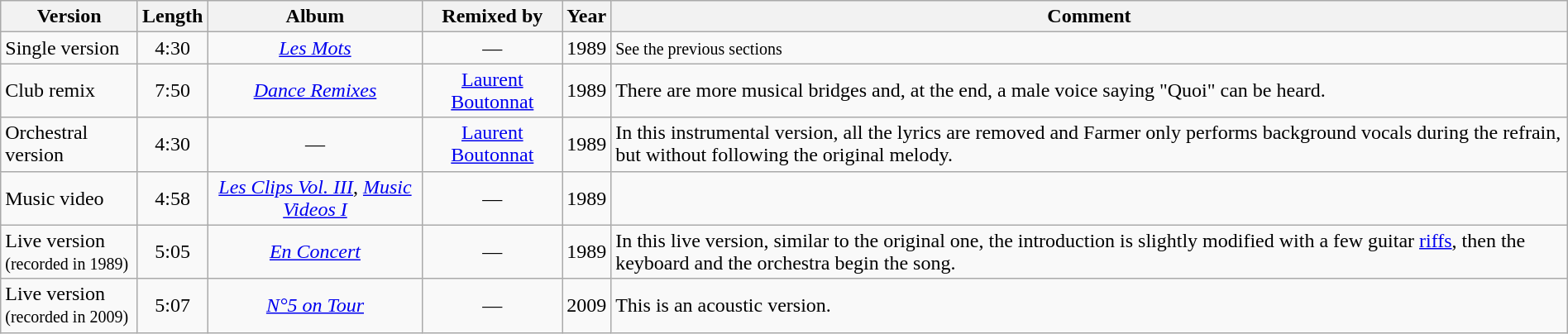<table class="wikitable sortable" style="width:100%;">
<tr>
<th>Version</th>
<th>Length</th>
<th>Album</th>
<th>Remixed by</th>
<th>Year</th>
<th>Comment</th>
</tr>
<tr>
<td>Single version</td>
<td style="text-align:center;">4:30</td>
<td style="text-align:center;"><em><a href='#'>Les Mots</a></em></td>
<td style="text-align:center;">—</td>
<td style="text-align:center;">1989</td>
<td><small>See the previous sections</small></td>
</tr>
<tr>
<td>Club remix</td>
<td style="text-align:center;">7:50</td>
<td style="text-align:center;"><em><a href='#'>Dance Remixes</a></em></td>
<td style="text-align:center;"><a href='#'>Laurent Boutonnat</a></td>
<td style="text-align:center;">1989</td>
<td>There are more musical bridges and, at the end, a male voice saying "Quoi" can be heard.</td>
</tr>
<tr>
<td>Orchestral version</td>
<td style="text-align:center;">4:30</td>
<td style="text-align:center;">—</td>
<td style="text-align:center;"><a href='#'>Laurent Boutonnat</a></td>
<td style="text-align:center;">1989</td>
<td>In this instrumental version, all the lyrics are removed and Farmer only performs background vocals during the refrain, but without following the original melody.</td>
</tr>
<tr>
<td>Music video</td>
<td style="text-align:center;">4:58</td>
<td style="text-align:center;"><em><a href='#'>Les Clips Vol. III</a></em>, <em><a href='#'>Music Videos I</a></em></td>
<td style="text-align:center;">—</td>
<td style="text-align:center;">1989</td>
<td></td>
</tr>
<tr>
<td>Live version <br><small>(recorded in 1989)</small></td>
<td style="text-align:center;">5:05</td>
<td style="text-align:center;"><em><a href='#'>En Concert</a></em></td>
<td style="text-align:center;">—</td>
<td style="text-align:center;">1989</td>
<td>In this live version, similar to the original one, the introduction is slightly modified with a few guitar <a href='#'>riffs</a>, then the keyboard and the orchestra begin the song.</td>
</tr>
<tr>
<td>Live version <br><small>(recorded in 2009)</small></td>
<td style="text-align:center;">5:07</td>
<td style="text-align:center;"><em><a href='#'>N°5 on Tour</a></em></td>
<td style="text-align:center;">—</td>
<td style="text-align:center;">2009</td>
<td>This is an acoustic version.</td>
</tr>
</table>
